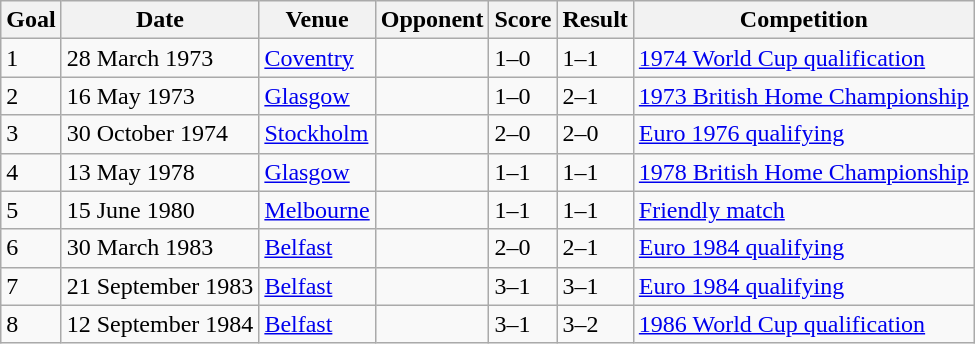<table class="wikitable">
<tr>
<th>Goal</th>
<th>Date</th>
<th>Venue</th>
<th>Opponent</th>
<th>Score</th>
<th>Result</th>
<th>Competition</th>
</tr>
<tr>
<td>1</td>
<td>28 March 1973</td>
<td><a href='#'>Coventry</a></td>
<td></td>
<td>1–0</td>
<td>1–1</td>
<td><a href='#'>1974 World Cup qualification</a></td>
</tr>
<tr>
<td>2</td>
<td>16 May 1973</td>
<td><a href='#'>Glasgow</a></td>
<td></td>
<td>1–0</td>
<td>2–1</td>
<td><a href='#'>1973 British Home Championship</a></td>
</tr>
<tr>
<td>3</td>
<td>30 October 1974</td>
<td><a href='#'>Stockholm</a></td>
<td></td>
<td>2–0</td>
<td>2–0</td>
<td><a href='#'>Euro 1976 qualifying</a></td>
</tr>
<tr>
<td>4</td>
<td>13 May 1978</td>
<td><a href='#'>Glasgow</a></td>
<td></td>
<td>1–1</td>
<td>1–1</td>
<td><a href='#'>1978 British Home Championship</a></td>
</tr>
<tr>
<td>5</td>
<td>15 June 1980</td>
<td><a href='#'>Melbourne</a></td>
<td></td>
<td>1–1</td>
<td>1–1</td>
<td><a href='#'>Friendly match</a></td>
</tr>
<tr>
<td>6</td>
<td>30 March 1983</td>
<td><a href='#'>Belfast</a></td>
<td></td>
<td>2–0</td>
<td>2–1</td>
<td><a href='#'>Euro 1984 qualifying</a></td>
</tr>
<tr>
<td>7</td>
<td>21 September 1983</td>
<td><a href='#'>Belfast</a></td>
<td></td>
<td>3–1</td>
<td>3–1</td>
<td><a href='#'>Euro 1984 qualifying</a></td>
</tr>
<tr>
<td>8</td>
<td>12 September 1984</td>
<td><a href='#'>Belfast</a></td>
<td></td>
<td>3–1</td>
<td>3–2</td>
<td><a href='#'>1986 World Cup qualification</a></td>
</tr>
</table>
